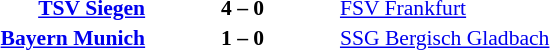<table width=100% cellspacing=1>
<tr>
<th width=25%></th>
<th width=10%></th>
<th width=25%></th>
<th></th>
</tr>
<tr style=font-size:90%>
<td align=right><strong><a href='#'>TSV Siegen</a></strong></td>
<td align=center><strong>4 – 0</strong></td>
<td><a href='#'>FSV Frankfurt</a></td>
</tr>
<tr style=font-size:90%>
<td align=right><strong><a href='#'>Bayern Munich</a></strong></td>
<td align=center><strong>1 – 0</strong></td>
<td><a href='#'>SSG Bergisch Gladbach</a></td>
</tr>
</table>
